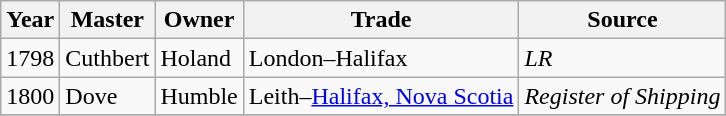<table class=" wikitable">
<tr>
<th>Year</th>
<th>Master</th>
<th>Owner</th>
<th>Trade</th>
<th>Source</th>
</tr>
<tr>
<td>1798</td>
<td>Cuthbert</td>
<td>Holand</td>
<td>London–Halifax</td>
<td><em>LR</em></td>
</tr>
<tr>
<td>1800</td>
<td>Dove</td>
<td>Humble</td>
<td>Leith–<a href='#'>Halifax, Nova Scotia</a></td>
<td><em>Register of Shipping</em></td>
</tr>
<tr>
</tr>
</table>
